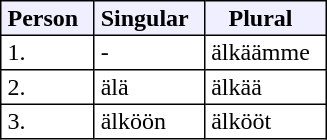<table style="border: 1px #000000 solid; border-collapse: collapse;">
<tr>
<th style="border: 1px #000000 solid; padding: 2px 10px 2px 4px; background-color: #EFEFFF;">Person</th>
<th style="border: 1px #000000 solid; padding: 2px 10px 2px 4px; background-color: #EFEFFF;">Singular</th>
<th style="border: 1px #000000 solid; padding: 2px 10px 2px 4px; background-color: #EFEFFF;">Plural</th>
</tr>
<tr>
<td style="border: 1px #000000 solid; padding: 2px 10px 2px 4px;">1.</td>
<td style="border: 1px #000000 solid; padding: 2px 10px 2px 4px;">-</td>
<td style="border: 1px #000000 solid; padding: 2px 10px 2px 4px;">älkäämme</td>
</tr>
<tr>
<td style="border: 1px #000000 solid; padding: 2px 10px 2px 4px;">2.</td>
<td style="border: 1px #000000 solid; padding: 2px 10px 2px 4px;">älä</td>
<td style="border: 1px #000000 solid; padding: 2px 10px 2px 4px;">älkää</td>
</tr>
<tr>
<td style="border: 1px #000000 solid; padding: 2px 10px 2px 4px;">3.</td>
<td style="border: 1px #000000 solid; padding: 2px 10px 2px 4px;">älköön</td>
<td style="border: 1px #000000 solid; padding: 2px 10px 2px 4px;">älkööt</td>
</tr>
</table>
